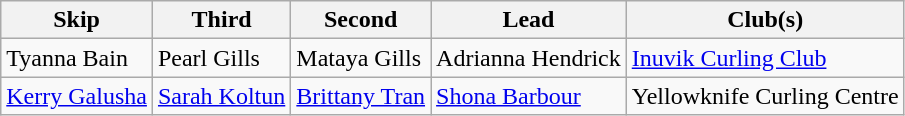<table class="wikitable">
<tr>
<th>Skip</th>
<th>Third</th>
<th>Second</th>
<th>Lead</th>
<th>Club(s)</th>
</tr>
<tr>
<td>Tyanna Bain</td>
<td>Pearl Gills</td>
<td>Mataya Gills</td>
<td>Adrianna Hendrick</td>
<td><a href='#'>Inuvik Curling Club</a></td>
</tr>
<tr>
<td><a href='#'>Kerry Galusha</a></td>
<td><a href='#'>Sarah Koltun</a></td>
<td><a href='#'>Brittany Tran</a></td>
<td><a href='#'>Shona Barbour</a></td>
<td>Yellowknife Curling Centre</td>
</tr>
</table>
